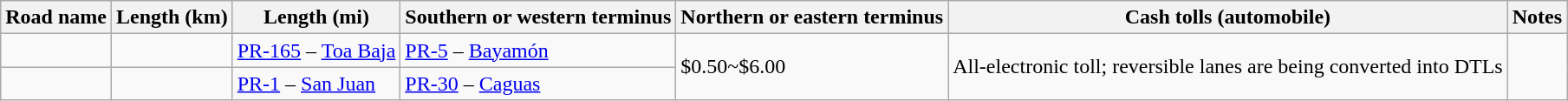<table class=wikitable>
<tr>
<th scope=col>Road name</th>
<th scope=col>Length (km)</th>
<th scope=col>Length (mi)</th>
<th scope=col>Southern or western terminus</th>
<th scope=col>Northern or eastern terminus</th>
<th scope=col>Cash tolls (automobile)</th>
<th scope=col>Notes</th>
</tr>
<tr>
<td></td>
<td></td>
<td><a href='#'>PR-165</a> – <a href='#'>Toa Baja</a></td>
<td><a href='#'>PR-5</a> – <a href='#'>Bayamón</a></td>
<td rowspan="2">$0.50~$6.00</td>
<td rowspan="2">All-electronic toll; reversible lanes are being converted into DTLs</td>
</tr>
<tr>
<td><br></td>
<td></td>
<td><a href='#'>PR-1</a> – <a href='#'>San Juan</a></td>
<td><a href='#'>PR-30</a> – <a href='#'>Caguas</a></td>
</tr>
</table>
